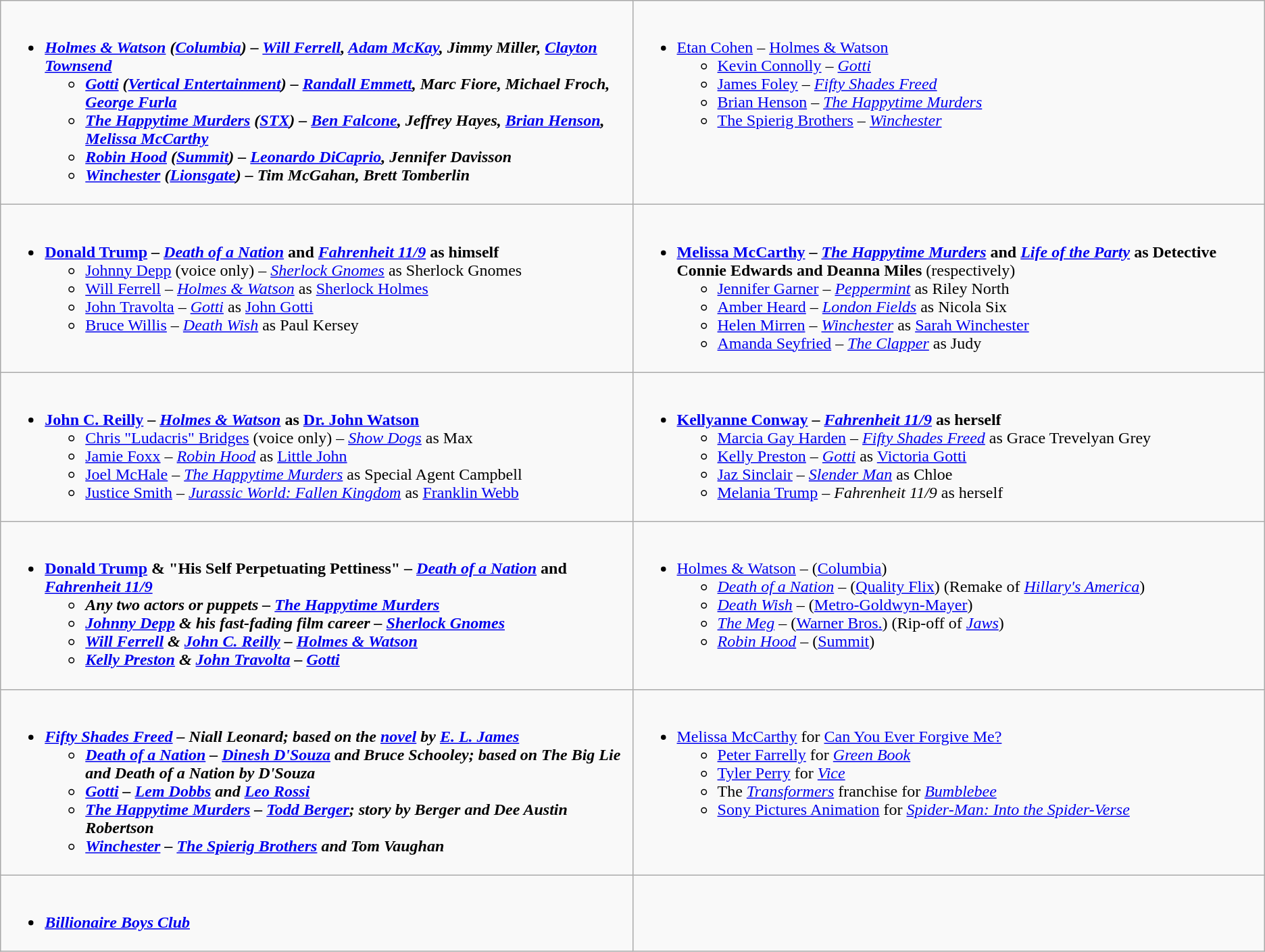<table class=wikitable>
<tr>
<td valign="top" width="50%"><br><ul><li><strong><em><a href='#'>Holmes & Watson</a><em> (<a href='#'>Columbia</a>) – <a href='#'>Will Ferrell</a>, <a href='#'>Adam McKay</a>, Jimmy Miller, <a href='#'>Clayton Townsend</a><strong><ul><li></em><a href='#'>Gotti</a><em> (<a href='#'>Vertical Entertainment</a>) – <a href='#'>Randall Emmett</a>, Marc Fiore, Michael Froch, <a href='#'>George Furla</a></li><li></em><a href='#'>The Happytime Murders</a><em> (<a href='#'>STX</a>) – <a href='#'>Ben Falcone</a>, Jeffrey Hayes, <a href='#'>Brian Henson</a>, <a href='#'>Melissa McCarthy</a></li><li></em><a href='#'>Robin Hood</a><em> (<a href='#'>Summit</a>) – <a href='#'>Leonardo DiCaprio</a>, Jennifer Davisson</li><li></em><a href='#'>Winchester</a><em> (<a href='#'>Lionsgate</a>) – Tim McGahan, Brett Tomberlin</li></ul></li></ul></td>
<td valign="top" width="50%"><br><ul><li></strong><a href='#'>Etan Cohen</a> – </em><a href='#'>Holmes & Watson</a></em></strong><ul><li><a href='#'>Kevin Connolly</a> – <em><a href='#'>Gotti</a></em></li><li><a href='#'>James Foley</a> – <em><a href='#'>Fifty Shades Freed</a></em></li><li><a href='#'>Brian Henson</a> – <em><a href='#'>The Happytime Murders</a></em></li><li><a href='#'>The Spierig Brothers</a> – <em><a href='#'>Winchester</a></em></li></ul></li></ul></td>
</tr>
<tr>
<td valign="top" width="50%"><br><ul><li><strong><a href='#'>Donald Trump</a> – <em><a href='#'>Death of a Nation</a></em> and <em><a href='#'>Fahrenheit 11/9</a></em> as himself</strong><ul><li><a href='#'>Johnny Depp</a> (voice only) – <em><a href='#'>Sherlock Gnomes</a></em> as Sherlock Gnomes</li><li><a href='#'>Will Ferrell</a> – <em><a href='#'>Holmes & Watson</a></em> as <a href='#'>Sherlock Holmes</a></li><li><a href='#'>John Travolta</a> – <em><a href='#'>Gotti</a></em> as <a href='#'>John Gotti</a></li><li><a href='#'>Bruce Willis</a> – <em><a href='#'>Death Wish</a></em> as Paul Kersey</li></ul></li></ul></td>
<td valign="top" width="50%"><br><ul><li><strong><a href='#'>Melissa McCarthy</a> – <em><a href='#'>The Happytime Murders</a></em> and <em><a href='#'>Life of the Party</a></em> as Detective Connie Edwards and Deanna Miles</strong> (respectively)<ul><li><a href='#'>Jennifer Garner</a> – <em><a href='#'>Peppermint</a></em> as Riley North</li><li><a href='#'>Amber Heard</a> – <em><a href='#'>London Fields</a></em> as Nicola Six</li><li><a href='#'>Helen Mirren</a> – <em><a href='#'>Winchester</a></em> as <a href='#'>Sarah Winchester</a></li><li><a href='#'>Amanda Seyfried</a> – <em><a href='#'>The Clapper</a></em> as Judy</li></ul></li></ul></td>
</tr>
<tr>
<td valign="top" width="50%"><br><ul><li><strong><a href='#'>John C. Reilly</a> – <em><a href='#'>Holmes & Watson</a></em> as <a href='#'>Dr. John Watson</a></strong><ul><li><a href='#'>Chris "Ludacris" Bridges</a> (voice only) – <em><a href='#'>Show Dogs</a></em> as Max</li><li><a href='#'>Jamie Foxx</a> – <em><a href='#'>Robin Hood</a></em> as <a href='#'>Little John</a></li><li><a href='#'>Joel McHale</a> – <em><a href='#'>The Happytime Murders</a></em> as Special Agent Campbell</li><li><a href='#'>Justice Smith</a> – <em><a href='#'>Jurassic World: Fallen Kingdom</a></em> as <a href='#'>Franklin Webb</a></li></ul></li></ul></td>
<td valign="top" width="50%"><br><ul><li><strong><a href='#'>Kellyanne Conway</a> – <em><a href='#'>Fahrenheit 11/9</a></em> as herself</strong><ul><li><a href='#'>Marcia Gay Harden</a> – <em><a href='#'>Fifty Shades Freed</a></em> as Grace Trevelyan Grey</li><li><a href='#'>Kelly Preston</a> – <em><a href='#'>Gotti</a></em> as <a href='#'>Victoria Gotti</a></li><li><a href='#'>Jaz Sinclair</a> – <em><a href='#'>Slender Man</a></em> as Chloe</li><li><a href='#'>Melania Trump</a> – <em>Fahrenheit 11/9</em> as herself</li></ul></li></ul></td>
</tr>
<tr>
<td valign="top" width="50%"><br><ul><li><strong><a href='#'>Donald Trump</a>  & "His Self Perpetuating Pettiness" – <em><a href='#'>Death of a Nation</a></em> and <em><a href='#'>Fahrenheit 11/9</a><strong><em><ul><li>Any two actors or puppets – </em><a href='#'>The Happytime Murders</a><em></li><li><a href='#'>Johnny Depp</a> & his fast-fading film career – </em><a href='#'>Sherlock Gnomes</a><em></li><li><a href='#'>Will Ferrell</a> & <a href='#'>John C. Reilly</a> – </em><a href='#'>Holmes & Watson</a><em></li><li><a href='#'>Kelly Preston</a> & <a href='#'>John Travolta</a> – </em><a href='#'>Gotti</a><em></li></ul></li></ul></td>
<td valign="top" width="50%"><br><ul><li></em></strong><a href='#'>Holmes & Watson</a></em> – (<a href='#'>Columbia</a>)</strong><ul><li><em><a href='#'>Death of a Nation</a></em> – (<a href='#'>Quality Flix</a>) (Remake of <em><a href='#'>Hillary's America</a></em>)</li><li><em><a href='#'>Death Wish</a></em> – (<a href='#'>Metro-Goldwyn-Mayer</a>)</li><li><em><a href='#'>The Meg</a></em> – (<a href='#'>Warner Bros.</a>) (Rip-off of <em><a href='#'>Jaws</a></em>)</li><li><em><a href='#'>Robin Hood</a></em> – (<a href='#'>Summit</a>)</li></ul></li></ul></td>
</tr>
<tr>
<td valign="top" width="50%"><br><ul><li><strong><em><a href='#'>Fifty Shades Freed</a><em> – Niall Leonard; based on the <a href='#'>novel</a> by <a href='#'>E. L. James</a><strong><ul><li></em><a href='#'>Death of a Nation</a><em> – <a href='#'>Dinesh D'Souza</a> and Bruce Schooley; based on </em>The Big Lie<em> and </em>Death of a Nation<em> by D'Souza</li><li></em><a href='#'>Gotti</a><em> – <a href='#'>Lem Dobbs</a> and <a href='#'>Leo Rossi</a></li><li></em><a href='#'>The Happytime Murders</a><em> – <a href='#'>Todd Berger</a>; story by Berger and Dee Austin Robertson</li><li></em><a href='#'>Winchester</a><em> – <a href='#'>The Spierig Brothers</a> and Tom Vaughan</li></ul></li></ul></td>
<td valign="top" width="50%"><br><ul><li></strong><a href='#'>Melissa McCarthy</a> for </em><a href='#'>Can You Ever Forgive Me?</a></em></strong><ul><li><a href='#'>Peter Farrelly</a> for <em><a href='#'>Green Book</a></em></li><li><a href='#'>Tyler Perry</a> for <em><a href='#'>Vice</a></em></li><li>The <a href='#'><em>Transformers</em></a> franchise for <em><a href='#'>Bumblebee</a></em></li><li><a href='#'>Sony Pictures Animation</a> for <em><a href='#'>Spider-Man: Into the Spider-Verse</a></em></li></ul></li></ul></td>
</tr>
<tr>
<td valign="top" width="50%"><br><ul><li><strong><em><a href='#'>Billionaire Boys Club</a></em></strong></li></ul></td>
</tr>
</table>
